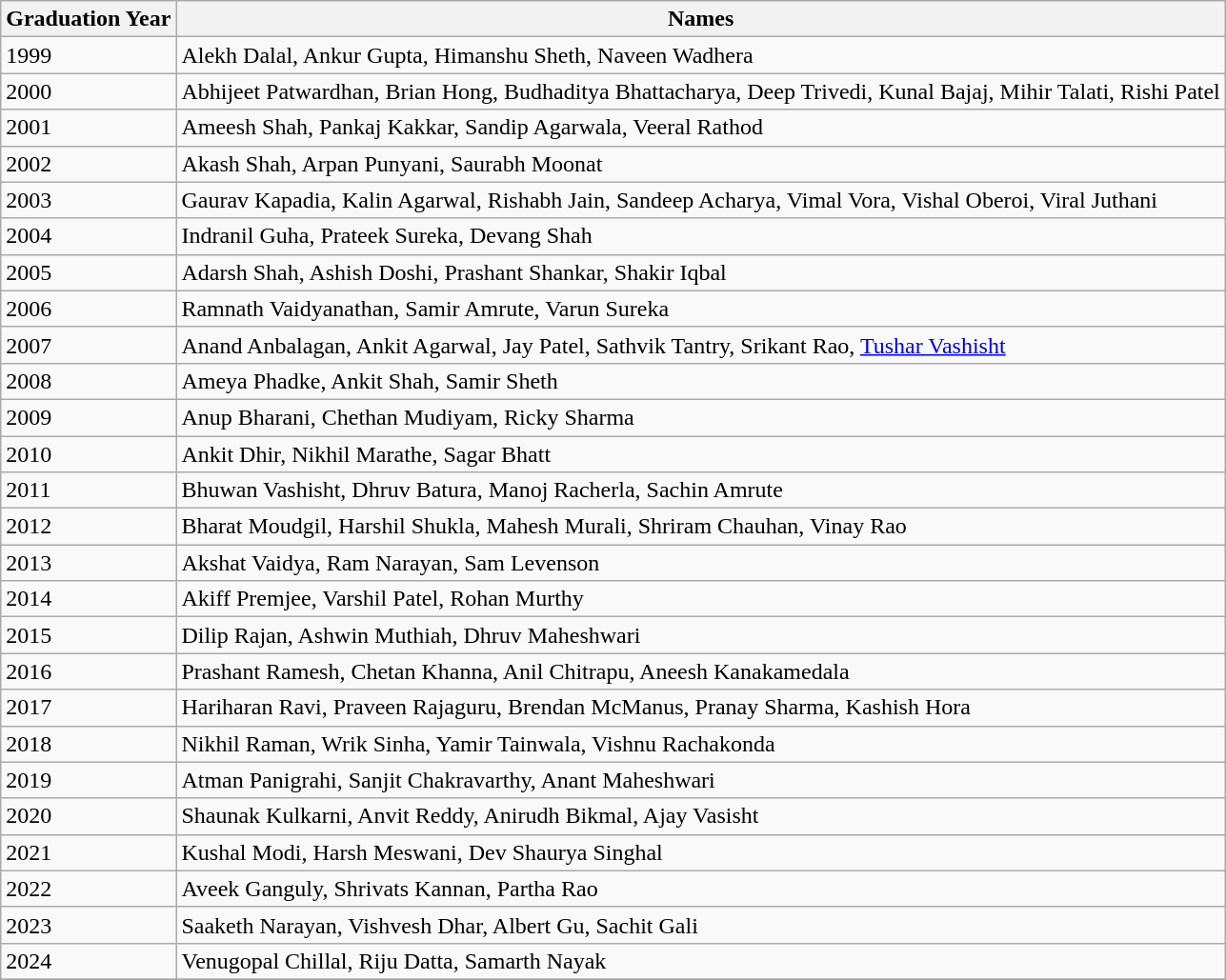<table class="wikitable">
<tr>
<th>Graduation Year</th>
<th>Names</th>
</tr>
<tr>
<td>1999</td>
<td>Alekh Dalal, Ankur Gupta, Himanshu Sheth, Naveen Wadhera</td>
</tr>
<tr>
<td>2000</td>
<td>Abhijeet Patwardhan, Brian Hong, Budhaditya Bhattacharya, Deep Trivedi, Kunal Bajaj, Mihir Talati, Rishi Patel</td>
</tr>
<tr>
<td>2001</td>
<td>Ameesh Shah, Pankaj Kakkar, Sandip Agarwala, Veeral Rathod</td>
</tr>
<tr>
<td>2002</td>
<td>Akash Shah, Arpan Punyani, Saurabh Moonat</td>
</tr>
<tr>
<td>2003</td>
<td>Gaurav Kapadia, Kalin Agarwal, Rishabh Jain, Sandeep Acharya, Vimal Vora, Vishal Oberoi, Viral Juthani</td>
</tr>
<tr>
<td>2004</td>
<td>Indranil Guha, Prateek Sureka, Devang Shah</td>
</tr>
<tr>
<td>2005</td>
<td>Adarsh Shah, Ashish Doshi, Prashant Shankar, Shakir Iqbal</td>
</tr>
<tr>
<td>2006</td>
<td>Ramnath Vaidyanathan, Samir Amrute, Varun Sureka</td>
</tr>
<tr>
<td>2007</td>
<td>Anand Anbalagan, Ankit Agarwal, Jay Patel, Sathvik Tantry, Srikant Rao, <a href='#'>Tushar Vashisht</a></td>
</tr>
<tr>
<td>2008</td>
<td>Ameya Phadke, Ankit Shah, Samir Sheth</td>
</tr>
<tr>
<td>2009</td>
<td>Anup Bharani, Chethan Mudiyam, Ricky Sharma</td>
</tr>
<tr>
<td>2010</td>
<td>Ankit Dhir, Nikhil Marathe, Sagar Bhatt</td>
</tr>
<tr>
<td>2011</td>
<td>Bhuwan Vashisht, Dhruv Batura, Manoj Racherla, Sachin Amrute</td>
</tr>
<tr>
<td>2012</td>
<td>Bharat Moudgil, Harshil Shukla, Mahesh Murali, Shriram Chauhan, Vinay Rao</td>
</tr>
<tr>
<td>2013</td>
<td>Akshat Vaidya, Ram Narayan, Sam Levenson</td>
</tr>
<tr>
<td>2014</td>
<td>Akiff Premjee, Varshil Patel, Rohan Murthy</td>
</tr>
<tr>
<td>2015</td>
<td>Dilip Rajan, Ashwin Muthiah, Dhruv Maheshwari</td>
</tr>
<tr>
<td>2016</td>
<td>Prashant Ramesh, Chetan Khanna, Anil Chitrapu, Aneesh Kanakamedala</td>
</tr>
<tr>
<td>2017</td>
<td>Hariharan Ravi, Praveen Rajaguru, Brendan McManus, Pranay Sharma, Kashish Hora</td>
</tr>
<tr>
<td>2018</td>
<td>Nikhil Raman, Wrik Sinha, Yamir Tainwala, Vishnu Rachakonda</td>
</tr>
<tr>
<td>2019</td>
<td>Atman Panigrahi, Sanjit Chakravarthy, Anant Maheshwari</td>
</tr>
<tr>
<td>2020</td>
<td>Shaunak Kulkarni, Anvit Reddy, Anirudh Bikmal, Ajay Vasisht</td>
</tr>
<tr>
<td>2021</td>
<td>Kushal Modi, Harsh Meswani, Dev Shaurya Singhal</td>
</tr>
<tr>
<td>2022</td>
<td>Aveek Ganguly, Shrivats Kannan, Partha Rao</td>
</tr>
<tr>
<td>2023</td>
<td>Saaketh Narayan, Vishvesh Dhar, Albert Gu, Sachit Gali</td>
</tr>
<tr>
<td>2024</td>
<td>Venugopal Chillal, Riju Datta, Samarth Nayak</td>
</tr>
<tr>
</tr>
</table>
